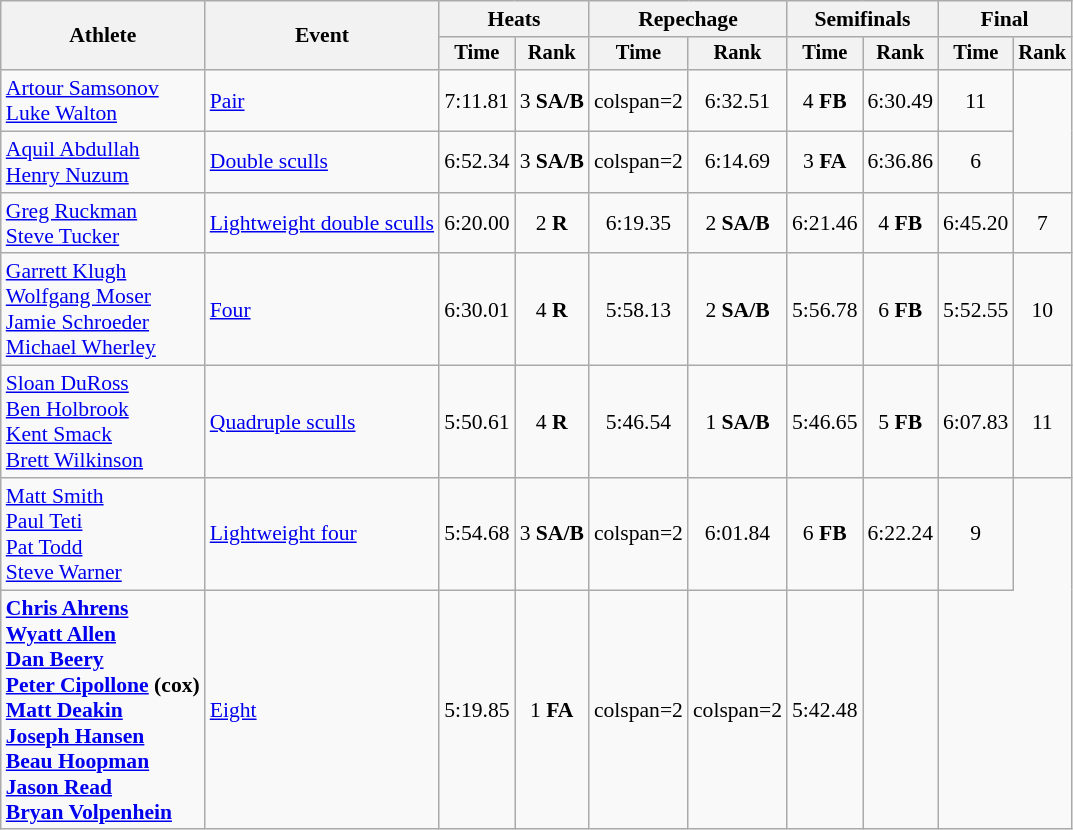<table class=wikitable style=font-size:90%;text-align:center>
<tr>
<th rowspan=2>Athlete</th>
<th rowspan=2>Event</th>
<th colspan=2>Heats</th>
<th colspan=2>Repechage</th>
<th colspan=2>Semifinals</th>
<th colspan=2>Final</th>
</tr>
<tr style=font-size:95%>
<th>Time</th>
<th>Rank</th>
<th>Time</th>
<th>Rank</th>
<th>Time</th>
<th>Rank</th>
<th>Time</th>
<th>Rank</th>
</tr>
<tr>
<td align=left><a href='#'>Artour Samsonov</a><br><a href='#'>Luke Walton</a></td>
<td align=left><a href='#'>Pair</a></td>
<td>7:11.81</td>
<td>3 <strong>SA/B</strong></td>
<td>colspan=2 </td>
<td>6:32.51</td>
<td>4 <strong>FB</strong></td>
<td>6:30.49</td>
<td>11</td>
</tr>
<tr>
<td align=left><a href='#'>Aquil Abdullah</a><br><a href='#'>Henry Nuzum</a></td>
<td align=left><a href='#'>Double sculls</a></td>
<td>6:52.34</td>
<td>3 <strong>SA/B</strong></td>
<td>colspan=2 </td>
<td>6:14.69</td>
<td>3 <strong>FA</strong></td>
<td>6:36.86</td>
<td>6</td>
</tr>
<tr>
<td align=left><a href='#'>Greg Ruckman</a><br><a href='#'>Steve Tucker</a></td>
<td align=left><a href='#'>Lightweight double sculls</a></td>
<td>6:20.00</td>
<td>2 <strong>R</strong></td>
<td>6:19.35</td>
<td>2 <strong>SA/B</strong></td>
<td>6:21.46</td>
<td>4 <strong>FB</strong></td>
<td>6:45.20</td>
<td>7</td>
</tr>
<tr>
<td align=left><a href='#'>Garrett Klugh</a><br><a href='#'>Wolfgang Moser</a><br><a href='#'>Jamie Schroeder</a><br><a href='#'>Michael Wherley</a></td>
<td align=left><a href='#'>Four</a></td>
<td>6:30.01</td>
<td>4 <strong>R</strong></td>
<td>5:58.13</td>
<td>2 <strong>SA/B</strong></td>
<td>5:56.78</td>
<td>6 <strong>FB</strong></td>
<td>5:52.55</td>
<td>10</td>
</tr>
<tr>
<td align=left><a href='#'>Sloan DuRoss</a><br><a href='#'>Ben Holbrook</a><br><a href='#'>Kent Smack</a><br><a href='#'>Brett Wilkinson</a></td>
<td align=left><a href='#'>Quadruple sculls</a></td>
<td>5:50.61</td>
<td>4 <strong>R</strong></td>
<td>5:46.54</td>
<td>1 <strong>SA/B</strong></td>
<td>5:46.65</td>
<td>5 <strong>FB</strong></td>
<td>6:07.83</td>
<td>11</td>
</tr>
<tr>
<td align=left><a href='#'>Matt Smith</a><br><a href='#'>Paul Teti</a><br><a href='#'>Pat Todd</a><br><a href='#'>Steve Warner</a></td>
<td align=left><a href='#'>Lightweight four</a></td>
<td>5:54.68</td>
<td>3 <strong>SA/B</strong></td>
<td>colspan=2 </td>
<td>6:01.84</td>
<td>6 <strong>FB</strong></td>
<td>6:22.24</td>
<td>9</td>
</tr>
<tr>
<td align=left><strong><a href='#'>Chris Ahrens</a><br><a href='#'>Wyatt Allen</a><br><a href='#'>Dan Beery</a><br><a href='#'>Peter Cipollone</a> (cox)<br><a href='#'>Matt Deakin</a><br><a href='#'>Joseph Hansen</a><br><a href='#'>Beau Hoopman</a><br><a href='#'>Jason Read</a><br><a href='#'>Bryan Volpenhein</a></strong></td>
<td align=left><a href='#'>Eight</a></td>
<td>5:19.85 </td>
<td>1 <strong>FA</strong></td>
<td>colspan=2 </td>
<td>colspan=2 </td>
<td>5:42.48</td>
<td></td>
</tr>
</table>
